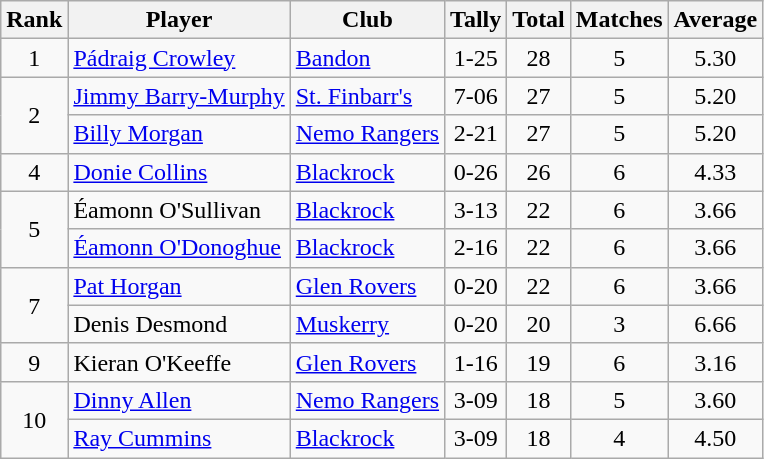<table class="wikitable">
<tr>
<th>Rank</th>
<th>Player</th>
<th>Club</th>
<th>Tally</th>
<th>Total</th>
<th>Matches</th>
<th>Average</th>
</tr>
<tr>
<td rowspan=1 align=center>1</td>
<td><a href='#'>Pádraig Crowley</a></td>
<td><a href='#'>Bandon</a></td>
<td align=center>1-25</td>
<td align=center>28</td>
<td align=center>5</td>
<td align=center>5.30</td>
</tr>
<tr>
<td rowspan=2 align=center>2</td>
<td><a href='#'>Jimmy Barry-Murphy</a></td>
<td><a href='#'>St. Finbarr's</a></td>
<td align=center>7-06</td>
<td align=center>27</td>
<td align=center>5</td>
<td align=center>5.20</td>
</tr>
<tr>
<td><a href='#'>Billy Morgan</a></td>
<td><a href='#'>Nemo Rangers</a></td>
<td align=center>2-21</td>
<td align=center>27</td>
<td align=center>5</td>
<td align=center>5.20</td>
</tr>
<tr>
<td rowspan=1 align=center>4</td>
<td><a href='#'>Donie Collins</a></td>
<td><a href='#'>Blackrock</a></td>
<td align=center>0-26</td>
<td align=center>26</td>
<td align=center>6</td>
<td align=center>4.33</td>
</tr>
<tr>
<td rowspan=2 align=center>5</td>
<td>Éamonn O'Sullivan</td>
<td><a href='#'>Blackrock</a></td>
<td align=center>3-13</td>
<td align=center>22</td>
<td align=center>6</td>
<td align=center>3.66</td>
</tr>
<tr>
<td><a href='#'>Éamonn O'Donoghue</a></td>
<td><a href='#'>Blackrock</a></td>
<td align=center>2-16</td>
<td align=center>22</td>
<td align=center>6</td>
<td align=center>3.66</td>
</tr>
<tr>
<td rowspan=2 align=center>7</td>
<td><a href='#'>Pat Horgan</a></td>
<td><a href='#'>Glen Rovers</a></td>
<td align=center>0-20</td>
<td align=center>22</td>
<td align=center>6</td>
<td align=center>3.66</td>
</tr>
<tr>
<td>Denis Desmond</td>
<td><a href='#'>Muskerry</a></td>
<td align=center>0-20</td>
<td align=center>20</td>
<td align=center>3</td>
<td align=center>6.66</td>
</tr>
<tr>
<td rowspan=1 align=center>9</td>
<td>Kieran O'Keeffe</td>
<td><a href='#'>Glen Rovers</a></td>
<td align=center>1-16</td>
<td align=center>19</td>
<td align=center>6</td>
<td align=center>3.16</td>
</tr>
<tr>
<td rowspan=2 align=center>10</td>
<td><a href='#'>Dinny Allen</a></td>
<td><a href='#'>Nemo Rangers</a></td>
<td align=center>3-09</td>
<td align=center>18</td>
<td align=center>5</td>
<td align=center>3.60</td>
</tr>
<tr>
<td><a href='#'>Ray Cummins</a></td>
<td><a href='#'>Blackrock</a></td>
<td align=center>3-09</td>
<td align=center>18</td>
<td align=center>4</td>
<td align=center>4.50</td>
</tr>
</table>
